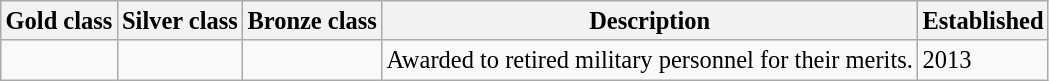<table class="wikitable" style="font-size:85%;">
<tr>
<th><big>Gold class</big></th>
<th><big>Silver class</big></th>
<th><big>Bronze class</big></th>
<th><big>Description</big></th>
<th><big>Established</big></th>
</tr>
<tr>
<td><big></big></td>
<td><big></big></td>
<td><big></big></td>
<td><big>Awarded to retired military personnel for their merits.</big></td>
<td><big>2013</big></td>
</tr>
</table>
